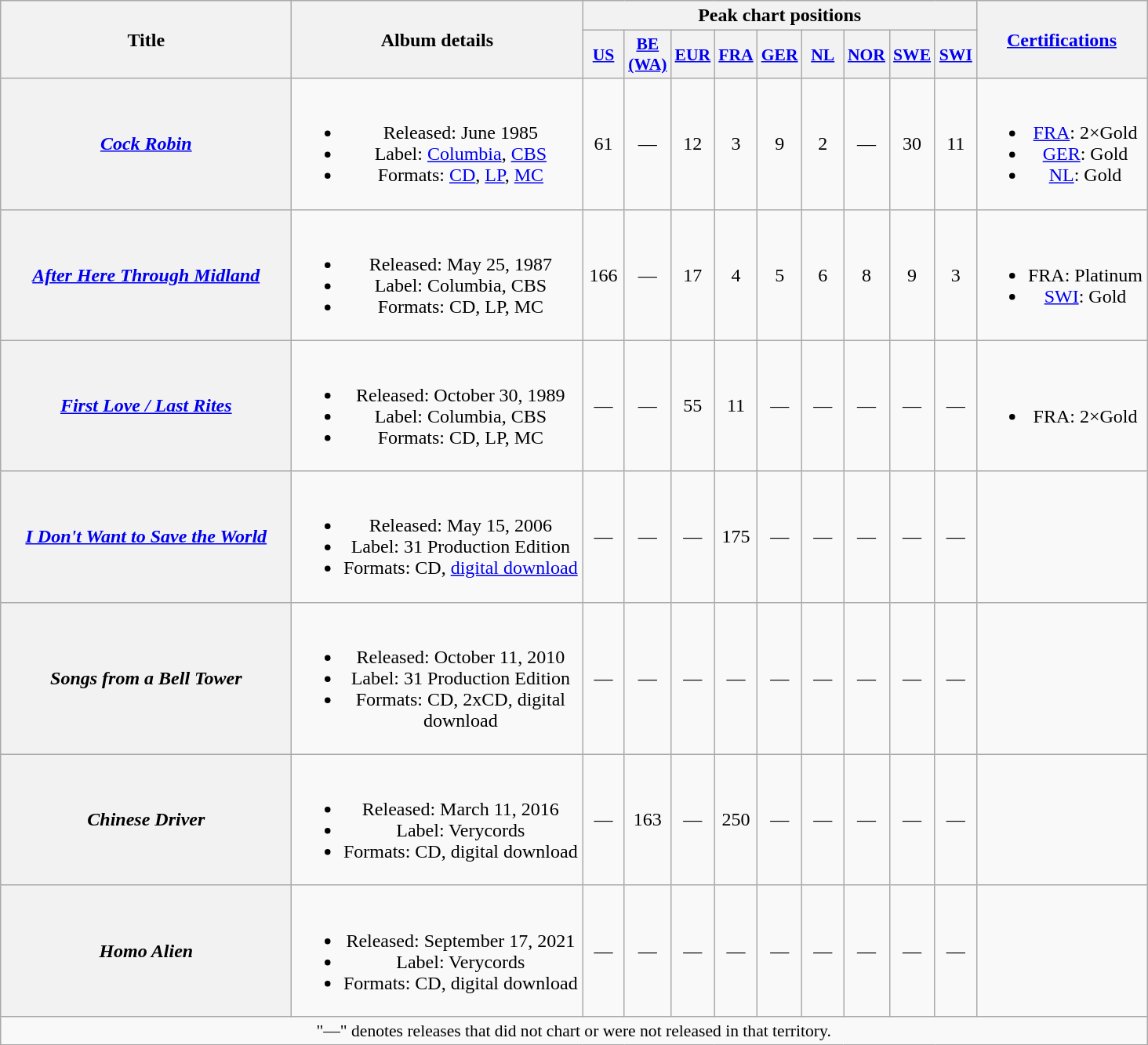<table class="wikitable plainrowheaders" style="text-align:center;">
<tr>
<th rowspan="2" scope="col" style="width:15em;">Title</th>
<th rowspan="2" scope="col" style="width:15em;">Album details</th>
<th colspan="9">Peak chart positions</th>
<th rowspan="2"><a href='#'>Certifications</a></th>
</tr>
<tr>
<th scope="col" style="width:2em;font-size:90%;"><a href='#'>US</a><br></th>
<th scope="col" style="width:2em;font-size:90%;"><a href='#'>BE (WA)</a><br></th>
<th scope="col" style="width:2em;font-size:90%;"><a href='#'>EUR</a><br></th>
<th scope="col" style="width:2em;font-size:90%;"><a href='#'>FRA</a><br></th>
<th scope="col" style="width:2em;font-size:90%;"><a href='#'>GER</a><br></th>
<th scope="col" style="width:2em;font-size:90%;"><a href='#'>NL</a><br></th>
<th scope="col" style="width:2em;font-size:90%;"><a href='#'>NOR</a><br></th>
<th scope="col" style="width:2em;font-size:90%;"><a href='#'>SWE</a><br></th>
<th scope="col" style="width:2em;font-size:90%;"><a href='#'>SWI</a><br></th>
</tr>
<tr>
<th scope="row"><em><a href='#'>Cock Robin</a></em></th>
<td><br><ul><li>Released: June 1985</li><li>Label: <a href='#'>Columbia</a>, <a href='#'>CBS</a></li><li>Formats: <a href='#'>CD</a>, <a href='#'>LP</a>, <a href='#'>MC</a></li></ul></td>
<td>61</td>
<td>—</td>
<td>12</td>
<td>3</td>
<td>9</td>
<td>2</td>
<td>—</td>
<td>30</td>
<td>11</td>
<td><br><ul><li><a href='#'>FRA</a>: 2×Gold</li><li><a href='#'>GER</a>: Gold</li><li><a href='#'>NL</a>: Gold</li></ul></td>
</tr>
<tr>
<th scope="row"><em><a href='#'>After Here Through Midland</a></em></th>
<td><br><ul><li>Released: May 25, 1987</li><li>Label: Columbia, CBS</li><li>Formats: CD, LP, MC</li></ul></td>
<td>166</td>
<td>—</td>
<td>17</td>
<td>4</td>
<td>5</td>
<td>6</td>
<td>8</td>
<td>9</td>
<td>3</td>
<td><br><ul><li>FRA: Platinum</li><li><a href='#'>SWI</a>: Gold</li></ul></td>
</tr>
<tr>
<th scope="row"><em><a href='#'>First Love / Last Rites</a></em></th>
<td><br><ul><li>Released: October 30, 1989</li><li>Label: Columbia, CBS</li><li>Formats: CD, LP, MC</li></ul></td>
<td>—</td>
<td>—</td>
<td>55</td>
<td>11</td>
<td>—</td>
<td>—</td>
<td>—</td>
<td>—</td>
<td>—</td>
<td><br><ul><li>FRA: 2×Gold</li></ul></td>
</tr>
<tr>
<th scope="row"><em><a href='#'>I Don't Want to Save the World</a></em></th>
<td><br><ul><li>Released: May 15, 2006</li><li>Label: 31 Production Edition</li><li>Formats: CD, <a href='#'>digital download</a></li></ul></td>
<td>—</td>
<td>—</td>
<td>—</td>
<td>175</td>
<td>—</td>
<td>—</td>
<td>—</td>
<td>—</td>
<td>—</td>
<td></td>
</tr>
<tr>
<th scope="row"><em>Songs from a Bell Tower</em></th>
<td><br><ul><li>Released: October 11, 2010</li><li>Label: 31 Production Edition</li><li>Formats: CD, 2xCD, digital download</li></ul></td>
<td>—</td>
<td>—</td>
<td>—</td>
<td>—</td>
<td>—</td>
<td>—</td>
<td>—</td>
<td>—</td>
<td>—</td>
<td></td>
</tr>
<tr>
<th scope="row"><em>Chinese Driver</em></th>
<td><br><ul><li>Released: March 11, 2016</li><li>Label: Verycords</li><li>Formats: CD, digital download</li></ul></td>
<td>—</td>
<td>163</td>
<td>—</td>
<td>250</td>
<td>—</td>
<td>—</td>
<td>—</td>
<td>—</td>
<td>—</td>
<td></td>
</tr>
<tr>
<th scope="row"><em>Homo Alien</em></th>
<td><br><ul><li>Released: September 17, 2021</li><li>Label: Verycords</li><li>Formats: CD, digital download</li></ul></td>
<td>—</td>
<td>—</td>
<td>—</td>
<td>—</td>
<td>—</td>
<td>—</td>
<td>—</td>
<td>—</td>
<td>—</td>
<td></td>
</tr>
<tr>
<td colspan="12" style="font-size:90%">"—" denotes releases that did not chart or were not released in that territory.</td>
</tr>
</table>
